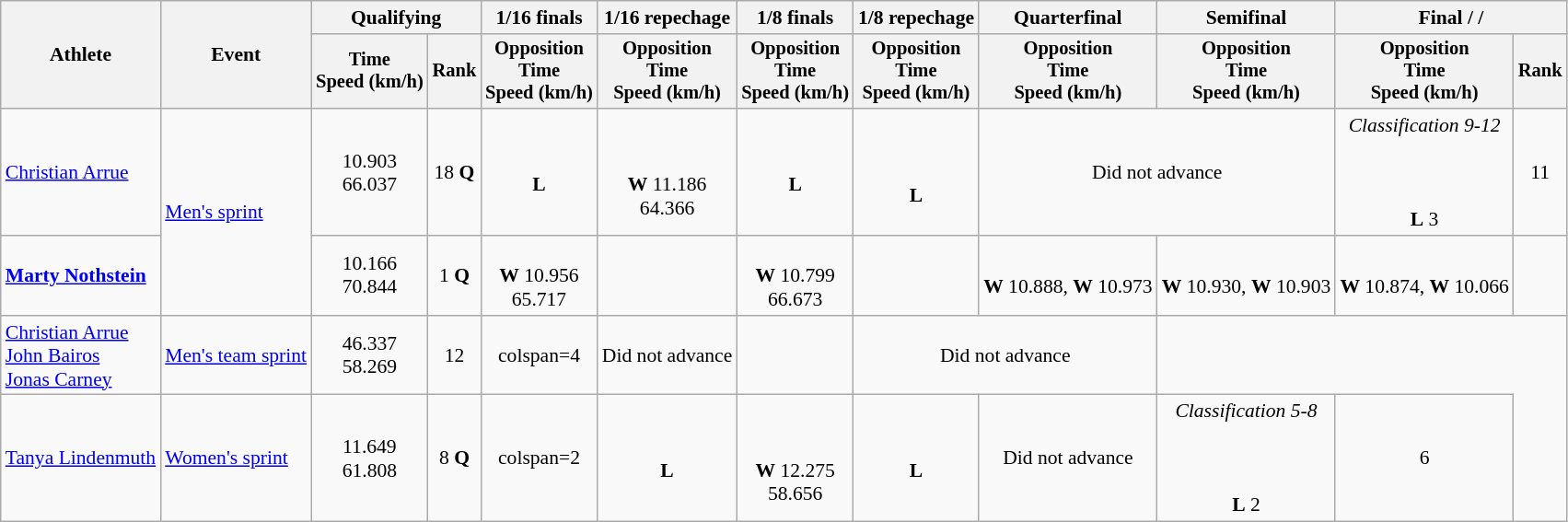<table class=wikitable style=font-size:90%;text-align:center>
<tr>
<th rowspan=2>Athlete</th>
<th rowspan=2>Event</th>
<th colspan=2>Qualifying</th>
<th>1/16 finals</th>
<th>1/16 repechage</th>
<th>1/8 finals</th>
<th>1/8 repechage</th>
<th>Quarterfinal</th>
<th>Semifinal</th>
<th colspan=2>Final /  / </th>
</tr>
<tr style=font-size:95%>
<th>Time<br>Speed (km/h)</th>
<th>Rank</th>
<th>Opposition<br>Time<br>Speed (km/h)</th>
<th>Opposition<br>Time<br>Speed (km/h)</th>
<th>Opposition<br>Time<br>Speed (km/h)</th>
<th>Opposition<br>Time<br>Speed (km/h)</th>
<th>Opposition<br>Time<br>Speed (km/h)</th>
<th>Opposition<br>Time<br>Speed (km/h)</th>
<th>Opposition<br>Time<br>Speed (km/h)</th>
<th>Rank</th>
</tr>
<tr>
<td align=left><a href='#'>Christian Arrue</a></td>
<td align=left rowspan=2><a href='#'>Men's sprint</a></td>
<td>10.903<br>66.037</td>
<td>18 <strong>Q</strong></td>
<td><br><strong>L</strong></td>
<td><br><br><strong>W</strong> 11.186<br>64.366</td>
<td><br><strong>L</strong></td>
<td><br><br><strong>L</strong></td>
<td colspan=2>Did not advance</td>
<td><em>Classification 9-12</em><br><br><br><br><strong>L</strong> 3</td>
<td>11</td>
</tr>
<tr>
<td align=left><strong><a href='#'>Marty Nothstein</a></strong></td>
<td>10.166 <br>70.844</td>
<td>1 <strong>Q</strong></td>
<td><br><strong>W</strong> 10.956<br>65.717</td>
<td></td>
<td><br><strong>W</strong> 10.799<br>66.673</td>
<td></td>
<td><br><strong>W</strong> 10.888, <strong>W</strong> 10.973</td>
<td><br><strong>W</strong> 10.930, <strong>W</strong> 10.903</td>
<td><br><strong>W</strong> 10.874, <strong>W</strong> 10.066</td>
<td></td>
</tr>
<tr>
<td align=left><a href='#'>Christian Arrue</a><br><a href='#'>John Bairos</a><br><a href='#'>Jonas Carney</a></td>
<td align=left><a href='#'>Men's team sprint</a></td>
<td>46.337 <br>58.269</td>
<td>12</td>
<td>colspan=4 </td>
<td>Did not advance</td>
<td></td>
<td colspan=2>Did not advance</td>
</tr>
<tr>
<td align=left><a href='#'>Tanya Lindenmuth</a></td>
<td align=left><a href='#'>Women's sprint</a></td>
<td>11.649 <br>61.808</td>
<td>8 <strong>Q</strong></td>
<td>colspan=2 </td>
<td><br><strong>L</strong></td>
<td><br><br><strong>W</strong> 12.275<br>58.656</td>
<td><br><strong>L</strong></td>
<td>Did not advance</td>
<td><em>Classification 5-8</em><br><br><br><br><strong>L</strong> 2</td>
<td>6</td>
</tr>
</table>
